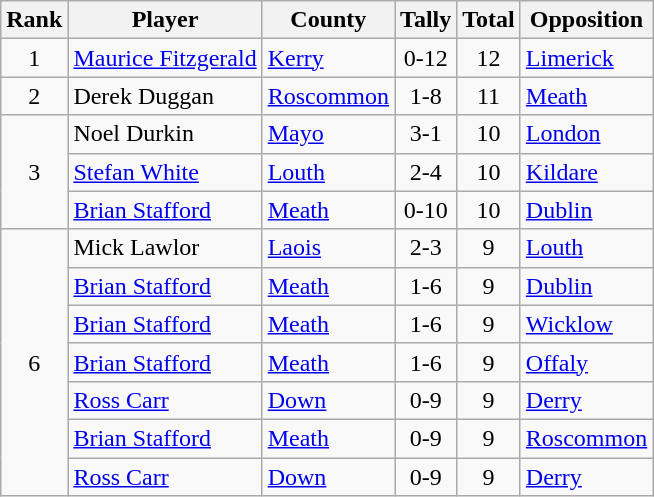<table class="wikitable">
<tr>
<th>Rank</th>
<th>Player</th>
<th>County</th>
<th>Tally</th>
<th>Total</th>
<th>Opposition</th>
</tr>
<tr>
<td rowspan=1 align=center>1</td>
<td><a href='#'>Maurice Fitzgerald</a></td>
<td><a href='#'>Kerry</a></td>
<td align=center>0-12</td>
<td align=center>12</td>
<td><a href='#'>Limerick</a></td>
</tr>
<tr>
<td rowspan=1 align=center>2</td>
<td>Derek Duggan</td>
<td><a href='#'>Roscommon</a></td>
<td align=center>1-8</td>
<td align=center>11</td>
<td><a href='#'>Meath</a></td>
</tr>
<tr>
<td rowspan=3 align=center>3</td>
<td>Noel Durkin</td>
<td><a href='#'>Mayo</a></td>
<td align=center>3-1</td>
<td align=center>10</td>
<td><a href='#'>London</a></td>
</tr>
<tr>
<td><a href='#'>Stefan White</a></td>
<td><a href='#'>Louth</a></td>
<td align=center>2-4</td>
<td align=center>10</td>
<td><a href='#'>Kildare</a></td>
</tr>
<tr>
<td><a href='#'>Brian Stafford</a></td>
<td><a href='#'>Meath</a></td>
<td align=center>0-10</td>
<td align=center>10</td>
<td><a href='#'>Dublin</a></td>
</tr>
<tr>
<td rowspan=7 align=center>6</td>
<td>Mick Lawlor</td>
<td><a href='#'>Laois</a></td>
<td align=center>2-3</td>
<td align=center>9</td>
<td><a href='#'>Louth</a></td>
</tr>
<tr>
<td><a href='#'>Brian Stafford</a></td>
<td><a href='#'>Meath</a></td>
<td align=center>1-6</td>
<td align=center>9</td>
<td><a href='#'>Dublin</a></td>
</tr>
<tr>
<td><a href='#'>Brian Stafford</a></td>
<td><a href='#'>Meath</a></td>
<td align=center>1-6</td>
<td align=center>9</td>
<td><a href='#'>Wicklow</a></td>
</tr>
<tr>
<td><a href='#'>Brian Stafford</a></td>
<td><a href='#'>Meath</a></td>
<td align=center>1-6</td>
<td align=center>9</td>
<td><a href='#'>Offaly</a></td>
</tr>
<tr>
<td><a href='#'>Ross Carr</a></td>
<td><a href='#'>Down</a></td>
<td align=center>0-9</td>
<td align=center>9</td>
<td><a href='#'>Derry</a></td>
</tr>
<tr>
<td><a href='#'>Brian Stafford</a></td>
<td><a href='#'>Meath</a></td>
<td align=center>0-9</td>
<td align=center>9</td>
<td><a href='#'>Roscommon</a></td>
</tr>
<tr>
<td><a href='#'>Ross Carr</a></td>
<td><a href='#'>Down</a></td>
<td align=center>0-9</td>
<td align=center>9</td>
<td><a href='#'>Derry</a></td>
</tr>
</table>
